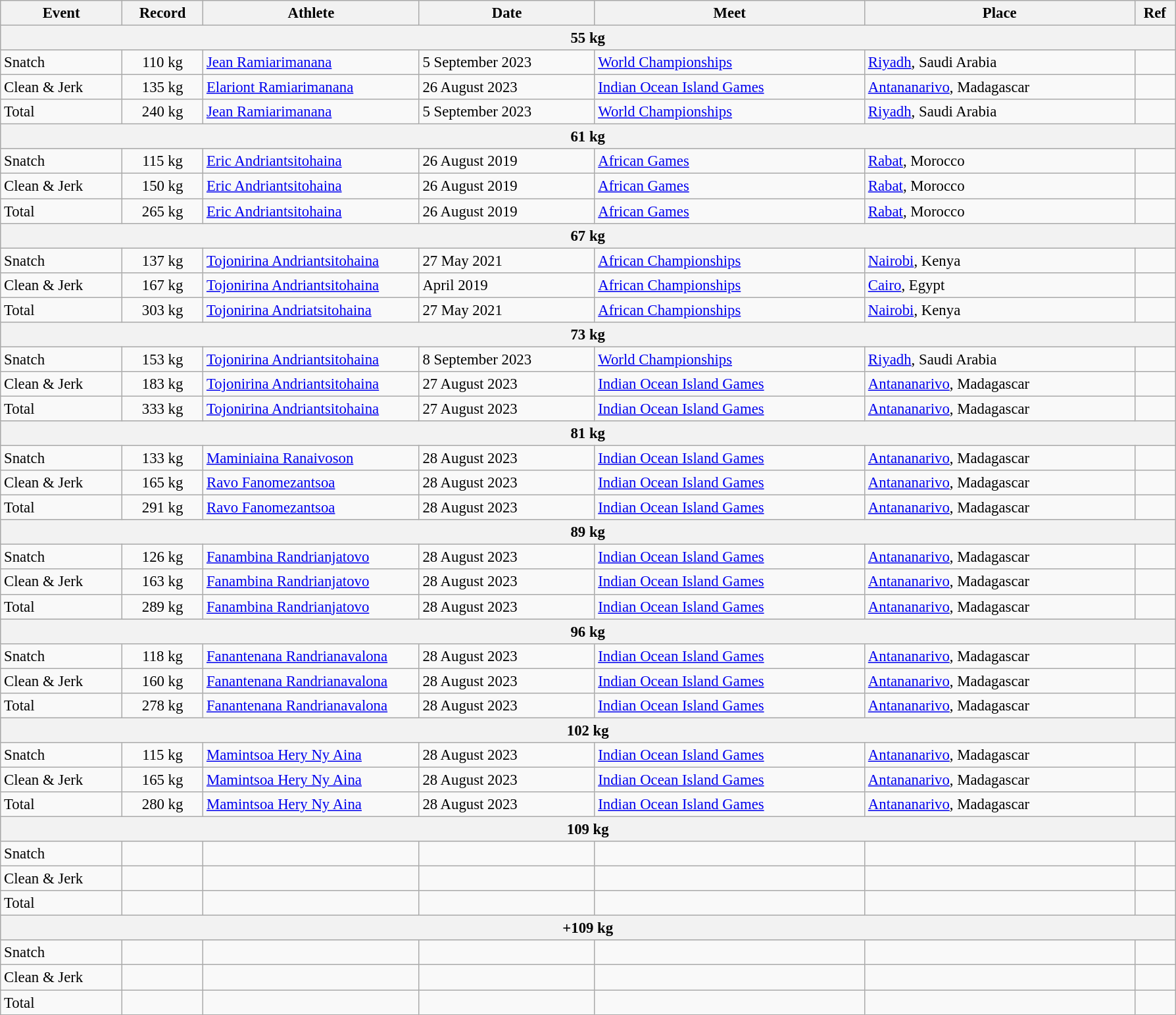<table class="wikitable" style="font-size:95%;">
<tr>
<th width=9%>Event</th>
<th width=6%>Record</th>
<th width=16%>Athlete</th>
<th width=13%>Date</th>
<th width=20%>Meet</th>
<th width=20%>Place</th>
<th width=3%>Ref</th>
</tr>
<tr bgcolor="#DDDDDD">
<th colspan="7">55 kg</th>
</tr>
<tr>
<td>Snatch</td>
<td align="center">110 kg</td>
<td><a href='#'>Jean Ramiarimanana</a></td>
<td>5 September 2023</td>
<td><a href='#'>World Championships</a></td>
<td><a href='#'>Riyadh</a>, Saudi Arabia</td>
<td></td>
</tr>
<tr>
<td>Clean & Jerk</td>
<td align="center">135 kg</td>
<td><a href='#'>Elariont Ramiarimanana</a></td>
<td>26 August 2023</td>
<td><a href='#'>Indian Ocean Island Games</a></td>
<td><a href='#'>Antananarivo</a>, Madagascar</td>
<td></td>
</tr>
<tr>
<td>Total</td>
<td align="center">240 kg</td>
<td><a href='#'>Jean Ramiarimanana</a></td>
<td>5 September 2023</td>
<td><a href='#'>World Championships</a></td>
<td><a href='#'>Riyadh</a>, Saudi Arabia</td>
<td></td>
</tr>
<tr bgcolor="#DDDDDD">
<th colspan="7">61 kg</th>
</tr>
<tr>
<td>Snatch</td>
<td align="center">115 kg</td>
<td><a href='#'>Eric Andriantsitohaina</a></td>
<td>26 August 2019</td>
<td><a href='#'>African Games</a></td>
<td><a href='#'>Rabat</a>, Morocco</td>
<td></td>
</tr>
<tr>
<td>Clean & Jerk</td>
<td align="center">150 kg</td>
<td><a href='#'>Eric Andriantsitohaina</a></td>
<td>26 August 2019</td>
<td><a href='#'>African Games</a></td>
<td><a href='#'>Rabat</a>, Morocco</td>
<td></td>
</tr>
<tr>
<td>Total</td>
<td align="center">265 kg</td>
<td><a href='#'>Eric Andriantsitohaina</a></td>
<td>26 August 2019</td>
<td><a href='#'>African Games</a></td>
<td><a href='#'>Rabat</a>, Morocco</td>
<td></td>
</tr>
<tr bgcolor="#DDDDDD">
<th colspan="7">67 kg</th>
</tr>
<tr>
<td>Snatch</td>
<td align="center">137 kg</td>
<td><a href='#'>Tojonirina Andriantsitohaina</a></td>
<td>27 May 2021</td>
<td><a href='#'>African Championships</a></td>
<td><a href='#'>Nairobi</a>, Kenya</td>
<td></td>
</tr>
<tr>
<td>Clean & Jerk</td>
<td align="center">167 kg</td>
<td><a href='#'>Tojonirina Andriantsitohaina</a></td>
<td>April 2019</td>
<td><a href='#'>African Championships</a></td>
<td><a href='#'>Cairo</a>, Egypt</td>
<td></td>
</tr>
<tr>
<td>Total</td>
<td align=center>303 kg</td>
<td><a href='#'>Tojonirina Andriatsitohaina</a></td>
<td>27 May 2021</td>
<td><a href='#'>African Championships</a></td>
<td><a href='#'>Nairobi</a>, Kenya</td>
<td></td>
</tr>
<tr bgcolor="#DDDDDD">
<th colspan="7">73 kg</th>
</tr>
<tr>
<td>Snatch</td>
<td align="center">153 kg</td>
<td><a href='#'>Tojonirina Andriantsitohaina</a></td>
<td>8 September 2023</td>
<td><a href='#'>World Championships</a></td>
<td><a href='#'>Riyadh</a>, Saudi Arabia</td>
<td></td>
</tr>
<tr>
<td>Clean & Jerk</td>
<td align="center">183 kg</td>
<td><a href='#'>Tojonirina Andriantsitohaina</a></td>
<td>27 August 2023</td>
<td><a href='#'>Indian Ocean Island Games</a></td>
<td><a href='#'>Antananarivo</a>, Madagascar</td>
<td></td>
</tr>
<tr>
<td>Total</td>
<td align="center">333 kg</td>
<td><a href='#'>Tojonirina Andriantsitohaina</a></td>
<td>27 August 2023</td>
<td><a href='#'>Indian Ocean Island Games</a></td>
<td><a href='#'>Antananarivo</a>, Madagascar</td>
<td></td>
</tr>
<tr bgcolor="#DDDDDD">
<th colspan="7">81 kg</th>
</tr>
<tr>
<td>Snatch</td>
<td align="center">133 kg</td>
<td><a href='#'>Maminiaina Ranaivoson</a></td>
<td>28 August 2023</td>
<td><a href='#'>Indian Ocean Island Games</a></td>
<td><a href='#'>Antananarivo</a>, Madagascar</td>
<td></td>
</tr>
<tr>
<td>Clean & Jerk</td>
<td align="center">165 kg</td>
<td><a href='#'>Ravo Fanomezantsoa</a></td>
<td>28 August 2023</td>
<td><a href='#'>Indian Ocean Island Games</a></td>
<td><a href='#'>Antananarivo</a>, Madagascar</td>
<td></td>
</tr>
<tr>
<td>Total</td>
<td align="center">291 kg</td>
<td><a href='#'>Ravo Fanomezantsoa</a></td>
<td>28 August 2023</td>
<td><a href='#'>Indian Ocean Island Games</a></td>
<td><a href='#'>Antananarivo</a>, Madagascar</td>
<td></td>
</tr>
<tr bgcolor="#DDDDDD">
<th colspan="7">89 kg</th>
</tr>
<tr>
<td>Snatch</td>
<td align="center">126 kg</td>
<td><a href='#'>Fanambina Randrianjatovo</a></td>
<td>28 August 2023</td>
<td><a href='#'>Indian Ocean Island Games</a></td>
<td><a href='#'>Antananarivo</a>, Madagascar</td>
<td></td>
</tr>
<tr>
<td>Clean & Jerk</td>
<td align="center">163 kg</td>
<td><a href='#'>Fanambina Randrianjatovo</a></td>
<td>28 August 2023</td>
<td><a href='#'>Indian Ocean Island Games</a></td>
<td><a href='#'>Antananarivo</a>, Madagascar</td>
<td></td>
</tr>
<tr>
<td>Total</td>
<td align="center">289 kg</td>
<td><a href='#'>Fanambina Randrianjatovo</a></td>
<td>28 August 2023</td>
<td><a href='#'>Indian Ocean Island Games</a></td>
<td><a href='#'>Antananarivo</a>, Madagascar</td>
<td></td>
</tr>
<tr bgcolor="#DDDDDD">
<th colspan="7">96 kg</th>
</tr>
<tr>
<td>Snatch</td>
<td align="center">118 kg</td>
<td><a href='#'>Fanantenana Randrianavalona</a></td>
<td>28 August 2023</td>
<td><a href='#'>Indian Ocean Island Games</a></td>
<td><a href='#'>Antananarivo</a>, Madagascar</td>
<td></td>
</tr>
<tr>
<td>Clean & Jerk</td>
<td align="center">160 kg</td>
<td><a href='#'>Fanantenana Randrianavalona</a></td>
<td>28 August 2023</td>
<td><a href='#'>Indian Ocean Island Games</a></td>
<td><a href='#'>Antananarivo</a>, Madagascar</td>
<td></td>
</tr>
<tr>
<td>Total</td>
<td align="center">278 kg</td>
<td><a href='#'>Fanantenana Randrianavalona</a></td>
<td>28 August 2023</td>
<td><a href='#'>Indian Ocean Island Games</a></td>
<td><a href='#'>Antananarivo</a>, Madagascar</td>
<td></td>
</tr>
<tr bgcolor="#DDDDDD">
<th colspan="7">102 kg</th>
</tr>
<tr>
<td>Snatch</td>
<td align="center">115 kg</td>
<td><a href='#'>Mamintsoa Hery Ny Aina</a></td>
<td>28 August 2023</td>
<td><a href='#'>Indian Ocean Island Games</a></td>
<td><a href='#'>Antananarivo</a>, Madagascar</td>
<td></td>
</tr>
<tr>
<td>Clean & Jerk</td>
<td align="center">165 kg</td>
<td><a href='#'>Mamintsoa Hery Ny Aina</a></td>
<td>28 August 2023</td>
<td><a href='#'>Indian Ocean Island Games</a></td>
<td><a href='#'>Antananarivo</a>, Madagascar</td>
<td></td>
</tr>
<tr>
<td>Total</td>
<td align="center">280 kg</td>
<td><a href='#'>Mamintsoa Hery Ny Aina</a></td>
<td>28 August 2023</td>
<td><a href='#'>Indian Ocean Island Games</a></td>
<td><a href='#'>Antananarivo</a>, Madagascar</td>
<td></td>
</tr>
<tr bgcolor="#DDDDDD">
<th colspan="7">109 kg</th>
</tr>
<tr>
<td>Snatch</td>
<td align="center"></td>
<td></td>
<td></td>
<td></td>
<td></td>
<td></td>
</tr>
<tr>
<td>Clean & Jerk</td>
<td align="center"></td>
<td></td>
<td></td>
<td></td>
<td></td>
<td></td>
</tr>
<tr>
<td>Total</td>
<td align="center"></td>
<td></td>
<td></td>
<td></td>
<td></td>
<td></td>
</tr>
<tr bgcolor="#DDDDDD">
<th colspan="7">+109 kg</th>
</tr>
<tr>
<td>Snatch</td>
<td align="center"></td>
<td></td>
<td></td>
<td></td>
<td></td>
<td></td>
</tr>
<tr>
<td>Clean & Jerk</td>
<td align="center"></td>
<td></td>
<td></td>
<td></td>
<td></td>
<td></td>
</tr>
<tr>
<td>Total</td>
<td align="center"></td>
<td></td>
<td></td>
<td></td>
<td></td>
<td></td>
</tr>
</table>
